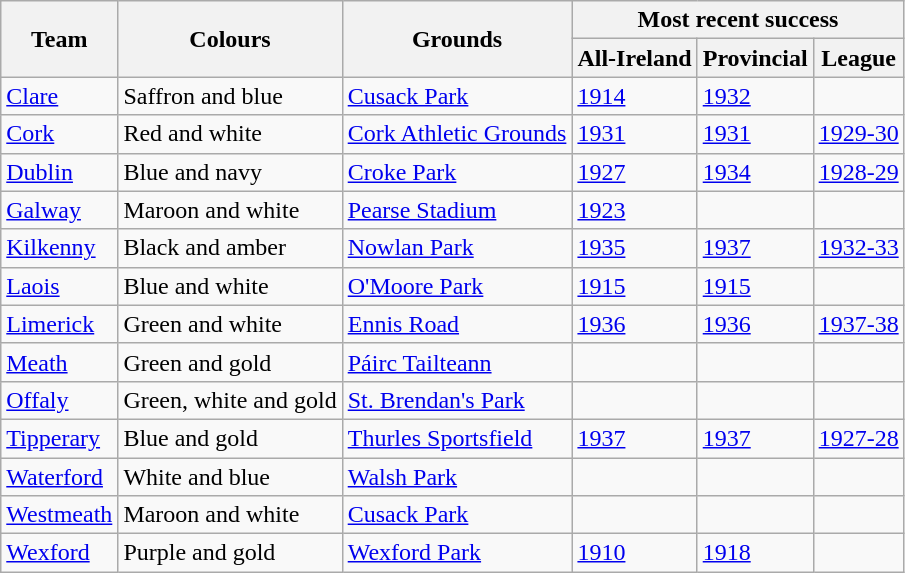<table class="wikitable">
<tr>
<th rowspan="2">Team</th>
<th rowspan="2">Colours</th>
<th rowspan="2">Grounds</th>
<th colspan="3">Most recent success</th>
</tr>
<tr>
<th>All-Ireland</th>
<th>Provincial</th>
<th>League</th>
</tr>
<tr>
<td><a href='#'>Clare</a></td>
<td>Saffron and blue</td>
<td><a href='#'>Cusack Park</a></td>
<td><a href='#'>1914</a></td>
<td><a href='#'>1932</a></td>
<td></td>
</tr>
<tr>
<td><a href='#'>Cork</a></td>
<td>Red and white</td>
<td><a href='#'>Cork Athletic Grounds</a></td>
<td><a href='#'>1931</a></td>
<td><a href='#'>1931</a></td>
<td><a href='#'>1929-30</a></td>
</tr>
<tr>
<td><a href='#'>Dublin</a></td>
<td>Blue and navy</td>
<td><a href='#'>Croke Park</a></td>
<td><a href='#'>1927</a></td>
<td><a href='#'>1934</a></td>
<td><a href='#'>1928-29</a></td>
</tr>
<tr>
<td><a href='#'>Galway</a></td>
<td>Maroon and white</td>
<td><a href='#'>Pearse Stadium</a></td>
<td><a href='#'>1923</a></td>
<td></td>
<td></td>
</tr>
<tr>
<td><a href='#'>Kilkenny</a></td>
<td>Black and amber</td>
<td><a href='#'>Nowlan Park</a></td>
<td><a href='#'>1935</a></td>
<td><a href='#'>1937</a></td>
<td><a href='#'>1932-33</a></td>
</tr>
<tr>
<td><a href='#'>Laois</a></td>
<td>Blue and white</td>
<td><a href='#'>O'Moore Park</a></td>
<td><a href='#'>1915</a></td>
<td><a href='#'>1915</a></td>
<td></td>
</tr>
<tr>
<td><a href='#'>Limerick</a></td>
<td>Green and white</td>
<td><a href='#'>Ennis Road</a></td>
<td><a href='#'>1936</a></td>
<td><a href='#'>1936</a></td>
<td><a href='#'>1937-38</a></td>
</tr>
<tr>
<td><a href='#'>Meath</a></td>
<td>Green and gold</td>
<td><a href='#'>Páirc Tailteann</a></td>
<td></td>
<td></td>
<td></td>
</tr>
<tr>
<td><a href='#'>Offaly</a></td>
<td>Green, white and gold</td>
<td><a href='#'>St. Brendan's Park</a></td>
<td></td>
<td></td>
<td></td>
</tr>
<tr>
<td><a href='#'>Tipperary</a></td>
<td>Blue and gold</td>
<td><a href='#'>Thurles Sportsfield</a></td>
<td><a href='#'>1937</a></td>
<td><a href='#'>1937</a></td>
<td><a href='#'>1927-28</a></td>
</tr>
<tr>
<td><a href='#'>Waterford</a></td>
<td>White and blue</td>
<td><a href='#'>Walsh Park</a></td>
<td></td>
<td></td>
<td></td>
</tr>
<tr>
<td><a href='#'>Westmeath</a></td>
<td>Maroon and white</td>
<td><a href='#'>Cusack Park</a></td>
<td></td>
<td></td>
<td></td>
</tr>
<tr>
<td><a href='#'>Wexford</a></td>
<td>Purple and gold</td>
<td><a href='#'>Wexford Park</a></td>
<td><a href='#'>1910</a></td>
<td><a href='#'>1918</a></td>
<td></td>
</tr>
</table>
